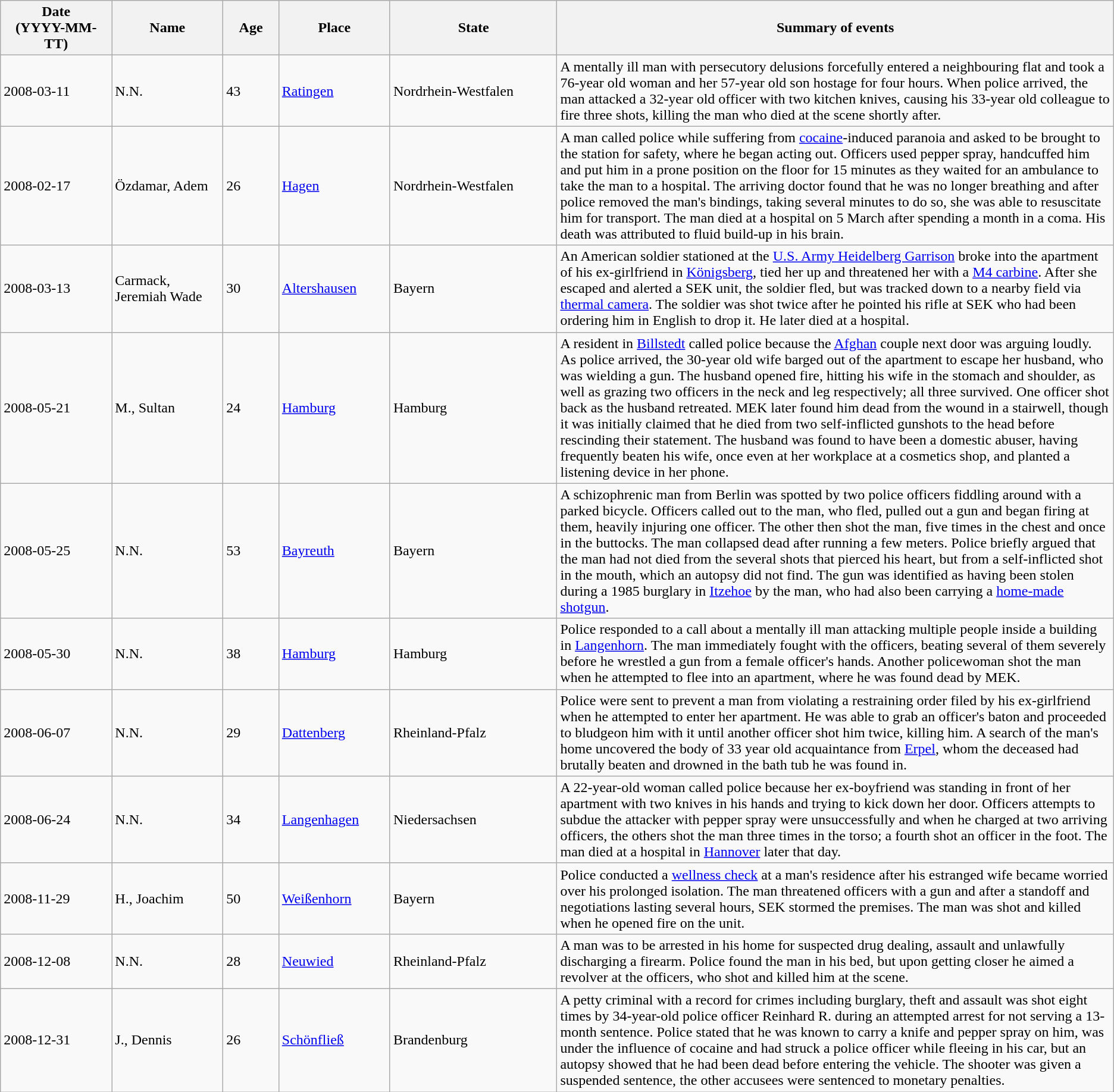<table class="wikitable sortable static-row-numbers static-row-header-text">
<tr>
<th style="width:10%;">Date<br>(YYYY-MM-TT)</th>
<th style="width:10%;">Name</th>
<th style="width:5%;">Age</th>
<th style="width:10%;">Place</th>
<th style="width:15%;">State</th>
<th style="width:50%;">Summary of events</th>
</tr>
<tr>
<td>2008-03-11</td>
<td>N.N.</td>
<td>43</td>
<td><a href='#'>Ratingen</a></td>
<td>Nordrhein-Westfalen</td>
<td>A mentally ill man with persecutory delusions forcefully entered a neighbouring flat and took a 76-year old woman and her 57-year old son hostage for four hours. When police arrived, the man attacked a 32-year old officer with two kitchen knives, causing his 33-year old colleague to fire three shots, killing the man who died at the scene shortly after.</td>
</tr>
<tr>
<td>2008-02-17</td>
<td>Özdamar, Adem</td>
<td>26</td>
<td><a href='#'>Hagen</a></td>
<td>Nordrhein-Westfalen</td>
<td>A man called police while suffering from <a href='#'>cocaine</a>-induced paranoia and asked to be brought to the station for safety, where he began acting out. Officers used pepper spray, handcuffed him and put him in a prone position on the floor for 15 minutes as they waited for an ambulance to take the man to a hospital. The arriving doctor found that he was no longer breathing and after police removed the man's bindings, taking several minutes to do so, she was able to resuscitate him for transport. The man died at a hospital on 5 March after spending a month in a coma. His death was attributed to fluid build-up in his brain.</td>
</tr>
<tr>
<td>2008-03-13</td>
<td>Carmack, Jeremiah Wade</td>
<td>30</td>
<td><a href='#'>Altershausen</a></td>
<td>Bayern</td>
<td>An American soldier stationed at the <a href='#'>U.S. Army Heidelberg Garrison</a> broke into the apartment of his ex-girlfriend in <a href='#'>Königsberg</a>, tied her up and threatened her with a <a href='#'>M4 carbine</a>. After she escaped and alerted a SEK unit, the soldier fled, but was tracked down to a nearby field via <a href='#'>thermal camera</a>. The soldier was shot twice after he pointed his rifle at SEK who had been ordering him in English to drop it. He later died at a hospital.</td>
</tr>
<tr>
<td>2008-05-21</td>
<td>M., Sultan</td>
<td>24</td>
<td><a href='#'>Hamburg</a></td>
<td>Hamburg</td>
<td>A resident in <a href='#'>Billstedt</a> called police because the <a href='#'>Afghan</a> couple next door was arguing loudly. As police arrived, the 30-year old wife barged out of the apartment to escape her husband, who was wielding a gun. The husband opened fire, hitting his wife in the stomach and shoulder, as well as grazing two officers in the neck and leg respectively; all three survived. One officer shot back as the husband retreated. MEK later found him dead from the wound in a stairwell, though it was initially claimed that he died from two self-inflicted gunshots to the head before rescinding their statement. The husband was found to have been a domestic abuser, having frequently beaten his wife, once even at her workplace at a cosmetics shop, and planted a listening device in her phone.</td>
</tr>
<tr>
<td>2008-05-25</td>
<td>N.N.</td>
<td>53</td>
<td><a href='#'>Bayreuth</a></td>
<td>Bayern</td>
<td>A schizophrenic man from Berlin was spotted by two police officers fiddling around with a parked bicycle. Officers called out to the man, who fled, pulled out a gun and began firing at them, heavily injuring one officer. The other then shot the man, five times in the chest and once in the buttocks. The man collapsed dead after running a few meters. Police briefly argued that the man had not died from the several shots that pierced his heart, but from a self-inflicted shot in the mouth, which an autopsy did not find. The gun was identified as having been stolen during a 1985 burglary in <a href='#'>Itzehoe</a> by the man, who had also been carrying a <a href='#'>home-made shotgun</a>.</td>
</tr>
<tr>
<td>2008-05-30</td>
<td>N.N.</td>
<td>38</td>
<td><a href='#'>Hamburg</a></td>
<td>Hamburg</td>
<td>Police responded to a call about a mentally ill man attacking multiple people inside a building in <a href='#'>Langenhorn</a>. The man immediately fought with the officers, beating several of them severely before he wrestled a gun from a female officer's hands. Another policewoman shot the man when he attempted to flee into an apartment, where he was found dead by MEK.</td>
</tr>
<tr>
<td>2008-06-07</td>
<td>N.N.</td>
<td>29</td>
<td><a href='#'>Dattenberg</a></td>
<td>Rheinland-Pfalz</td>
<td>Police were sent to prevent a man from violating a restraining order filed by his ex-girlfriend when he attempted to enter her apartment. He was able to grab an officer's baton and proceeded to bludgeon him with it until another officer shot him twice, killing him. A search of the man's home uncovered the body of 33 year old acquaintance from <a href='#'>Erpel</a>, whom the deceased had brutally beaten and drowned in the bath tub he was found in.</td>
</tr>
<tr>
<td>2008-06-24</td>
<td>N.N.</td>
<td>34</td>
<td><a href='#'>Langenhagen</a></td>
<td>Niedersachsen</td>
<td>A 22-year-old woman called police because her ex-boyfriend was standing in front of her apartment with two knives in his hands and trying to kick down her door. Officers attempts to subdue the attacker with pepper spray were unsuccessfully and when he charged at two arriving officers, the others shot the man three times in the torso; a fourth shot an officer in the foot. The man died at a hospital in <a href='#'>Hannover</a> later that day.</td>
</tr>
<tr>
<td>2008-11-29</td>
<td>H., Joachim</td>
<td>50</td>
<td><a href='#'>Weißenhorn</a></td>
<td>Bayern</td>
<td>Police conducted a <a href='#'>wellness check</a> at a man's residence after his estranged wife became worried over his prolonged isolation. The man threatened officers with a gun and after a standoff and negotiations lasting several hours, SEK stormed the premises. The man was shot and killed when he opened fire on the unit.</td>
</tr>
<tr>
<td>2008-12-08</td>
<td>N.N.</td>
<td>28</td>
<td><a href='#'>Neuwied</a></td>
<td>Rheinland-Pfalz</td>
<td>A man was to be arrested in his home for suspected drug dealing, assault and unlawfully discharging a firearm. Police found the man in his bed, but upon getting closer he aimed a revolver at the officers, who shot and killed him at the scene.</td>
</tr>
<tr>
<td>2008-12-31</td>
<td>J., Dennis</td>
<td>26</td>
<td><a href='#'>Schönfließ</a></td>
<td>Brandenburg</td>
<td>A petty criminal with a record for crimes including burglary, theft and assault was shot eight times by 34-year-old police officer Reinhard R. during an attempted arrest for not serving a 13-month sentence. Police stated that he was known to carry a knife and pepper spray on him, was under the influence of cocaine and had struck a police officer while fleeing in his car, but an autopsy showed that he had been dead before entering the vehicle. The shooter was given a suspended sentence, the other accusees were sentenced to monetary penalties.</td>
</tr>
</table>
